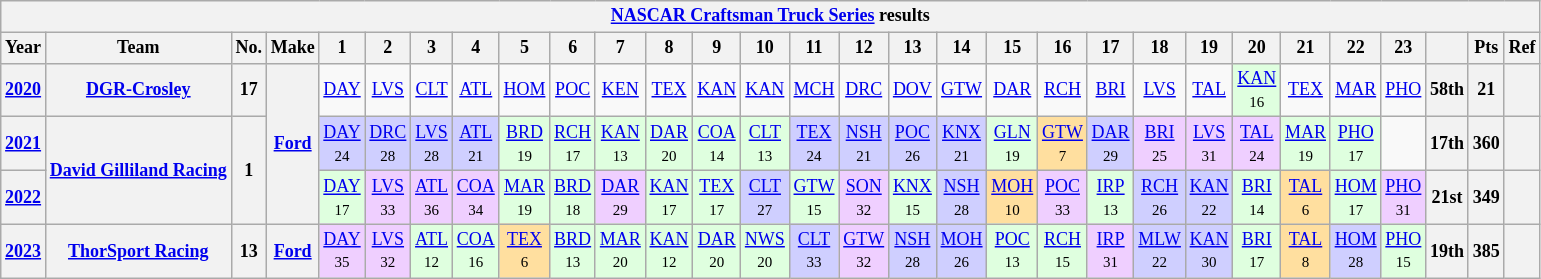<table class="wikitable" style="text-align:center; font-size:75%">
<tr>
<th colspan=45><a href='#'>NASCAR Craftsman Truck Series</a> results</th>
</tr>
<tr>
<th>Year</th>
<th>Team</th>
<th>No.</th>
<th>Make</th>
<th>1</th>
<th>2</th>
<th>3</th>
<th>4</th>
<th>5</th>
<th>6</th>
<th>7</th>
<th>8</th>
<th>9</th>
<th>10</th>
<th>11</th>
<th>12</th>
<th>13</th>
<th>14</th>
<th>15</th>
<th>16</th>
<th>17</th>
<th>18</th>
<th>19</th>
<th>20</th>
<th>21</th>
<th>22</th>
<th>23</th>
<th></th>
<th>Pts</th>
<th>Ref</th>
</tr>
<tr>
<th><a href='#'>2020</a></th>
<th><a href='#'>DGR-Crosley</a></th>
<th>17</th>
<th rowspan=3><a href='#'>Ford</a></th>
<td><a href='#'>DAY</a></td>
<td><a href='#'>LVS</a></td>
<td><a href='#'>CLT</a></td>
<td><a href='#'>ATL</a></td>
<td><a href='#'>HOM</a></td>
<td><a href='#'>POC</a></td>
<td><a href='#'>KEN</a></td>
<td><a href='#'>TEX</a></td>
<td><a href='#'>KAN</a></td>
<td><a href='#'>KAN</a></td>
<td><a href='#'>MCH</a></td>
<td><a href='#'>DRC</a></td>
<td><a href='#'>DOV</a></td>
<td><a href='#'>GTW</a></td>
<td><a href='#'>DAR</a></td>
<td><a href='#'>RCH</a></td>
<td><a href='#'>BRI</a></td>
<td><a href='#'>LVS</a></td>
<td><a href='#'>TAL</a></td>
<td style="background:#DFFFDF;"><a href='#'>KAN</a><br><small>16</small></td>
<td><a href='#'>TEX</a></td>
<td><a href='#'>MAR</a></td>
<td><a href='#'>PHO</a></td>
<th>58th</th>
<th>21</th>
<th></th>
</tr>
<tr>
<th><a href='#'>2021</a></th>
<th rowspan=2><a href='#'>David Gilliland Racing</a></th>
<th rowspan=2>1</th>
<td style="background:#CFCFFF;"><a href='#'>DAY</a><br><small>24</small></td>
<td style="background:#CFCFFF;"><a href='#'>DRC</a><br><small>28</small></td>
<td style="background:#CFCFFF;"><a href='#'>LVS</a><br><small>28</small></td>
<td style="background:#CFCFFF;"><a href='#'>ATL</a><br><small>21</small></td>
<td style="background:#DFFFDF;"><a href='#'>BRD</a><br><small>19</small></td>
<td style="background:#DFFFDF;"><a href='#'>RCH</a><br><small>17</small></td>
<td style="background:#DFFFDF;"><a href='#'>KAN</a><br><small>13</small></td>
<td style="background:#DFFFDF;"><a href='#'>DAR</a><br><small>20</small></td>
<td style="background:#DFFFDF;"><a href='#'>COA</a><br><small>14</small></td>
<td style="background:#DFFFDF;"><a href='#'>CLT</a><br><small>13</small></td>
<td style="background:#CFCFFF;"><a href='#'>TEX</a><br><small>24</small></td>
<td style="background:#CFCFFF;"><a href='#'>NSH</a><br><small>21</small></td>
<td style="background:#CFCFFF;"><a href='#'>POC</a><br><small>26</small></td>
<td style="background:#CFCFFF;"><a href='#'>KNX</a><br><small>21</small></td>
<td style="background:#DFFFDF;"><a href='#'>GLN</a><br><small>19</small></td>
<td style="background:#FFDF9F;"><a href='#'>GTW</a><br><small>7</small></td>
<td style="background:#CFCFFF;"><a href='#'>DAR</a><br><small>29</small></td>
<td style="background:#EFCFFF;"><a href='#'>BRI</a><br><small>25</small></td>
<td style="background:#EFCFFF;"><a href='#'>LVS</a><br><small>31</small></td>
<td style="background:#EFCFFF;"><a href='#'>TAL</a><br><small>24</small></td>
<td style="background:#DFFFDF;"><a href='#'>MAR</a><br><small>19</small></td>
<td style="background:#DFFFDF;"><a href='#'>PHO</a><br><small>17</small></td>
<td></td>
<th>17th</th>
<th>360</th>
<th></th>
</tr>
<tr>
<th><a href='#'>2022</a></th>
<td style="background:#DFFFDF;"><a href='#'>DAY</a><br><small>17</small></td>
<td style="background:#EFCFFF;"><a href='#'>LVS</a><br><small>33</small></td>
<td style="background:#EFCFFF;"><a href='#'>ATL</a><br><small>36</small></td>
<td style="background:#EFCFFF;"><a href='#'>COA</a><br><small>34</small></td>
<td style="background:#DFFFDF;"><a href='#'>MAR</a><br><small>19</small></td>
<td style="background:#DFFFDF;"><a href='#'>BRD</a><br><small>18</small></td>
<td style="background:#EFCFFF;"><a href='#'>DAR</a><br><small>29</small></td>
<td style="background:#DFFFDF;"><a href='#'>KAN</a><br><small>17</small></td>
<td style="background:#DFFFDF;"><a href='#'>TEX</a><br><small>17</small></td>
<td style="background:#CFCFFF;"><a href='#'>CLT</a><br><small>27</small></td>
<td style="background:#DFFFDF;"><a href='#'>GTW</a><br><small>15</small></td>
<td style="background:#EFCFFF;"><a href='#'>SON</a><br><small>32</small></td>
<td style="background:#DFFFDF;"><a href='#'>KNX</a><br><small>15</small></td>
<td style="background:#CFCFFF;"><a href='#'>NSH</a><br><small>28</small></td>
<td style="background:#FFDF9F;"><a href='#'>MOH</a><br><small>10</small></td>
<td style="background:#EFCFFF;"><a href='#'>POC</a><br><small>33</small></td>
<td style="background:#DFFFDF;"><a href='#'>IRP</a><br><small>13</small></td>
<td style="background:#CFCFFF;"><a href='#'>RCH</a><br><small>26</small></td>
<td style="background:#CFCFFF;"><a href='#'>KAN</a><br><small>22</small></td>
<td style="background:#DFFFDF;"><a href='#'>BRI</a><br><small>14</small></td>
<td style="background:#FFDF9F;"><a href='#'>TAL</a><br><small>6</small></td>
<td style="background:#DFFFDF;"><a href='#'>HOM</a><br><small>17</small></td>
<td style="background:#EFCFFF;"><a href='#'>PHO</a><br><small>31</small></td>
<th>21st</th>
<th>349</th>
<th></th>
</tr>
<tr>
<th><a href='#'>2023</a></th>
<th><a href='#'>ThorSport Racing</a></th>
<th>13</th>
<th><a href='#'>Ford</a></th>
<td style="background:#EFCFFF;"><a href='#'>DAY</a><br><small>35</small></td>
<td style="background:#EFCFFF;"><a href='#'>LVS</a><br><small>32</small></td>
<td style="background:#DFFFDF;"><a href='#'>ATL</a><br><small>12</small></td>
<td style="background:#DFFFDF;"><a href='#'>COA</a><br><small>16</small></td>
<td style="background:#FFDF9F;"><a href='#'>TEX</a><br><small>6</small></td>
<td style="background:#DFFFDF;"><a href='#'>BRD</a><br><small>13</small></td>
<td style="background:#DFFFDF;"><a href='#'>MAR</a><br><small>20</small></td>
<td style="background:#DFFFDF;"><a href='#'>KAN</a><br><small>12</small></td>
<td style="background:#DFFFDF;"><a href='#'>DAR</a><br><small>20</small></td>
<td style="background:#DFFFDF;"><a href='#'>NWS</a><br><small>20</small></td>
<td style="background:#CFCFFF;"><a href='#'>CLT</a><br><small>33</small></td>
<td style="background:#EFCFFF;"><a href='#'>GTW</a><br><small>32</small></td>
<td style="background:#CFCFFF;"><a href='#'>NSH</a><br><small>28</small></td>
<td style="background:#CFCFFF;"><a href='#'>MOH</a><br><small>26</small></td>
<td style="background:#DFFFDF;"><a href='#'>POC</a><br><small>13</small></td>
<td style="background:#DFFFDF;"><a href='#'>RCH</a><br><small>15</small></td>
<td style="background:#EFCFFF;"><a href='#'>IRP</a><br><small>31</small></td>
<td style="background:#CFCFFF;"><a href='#'>MLW</a><br><small>22</small></td>
<td style="background:#CFCFFF;"><a href='#'>KAN</a><br><small>30</small></td>
<td style="background:#DFFFDF;"><a href='#'>BRI</a><br><small>17</small></td>
<td style="background:#FFDF9F;"><a href='#'>TAL</a><br><small>8</small></td>
<td style="background:#CFCFFF;"><a href='#'>HOM</a><br><small>28</small></td>
<td style="background:#DFFFDF;"><a href='#'>PHO</a><br><small>15</small></td>
<th>19th</th>
<th>385</th>
<th></th>
</tr>
</table>
